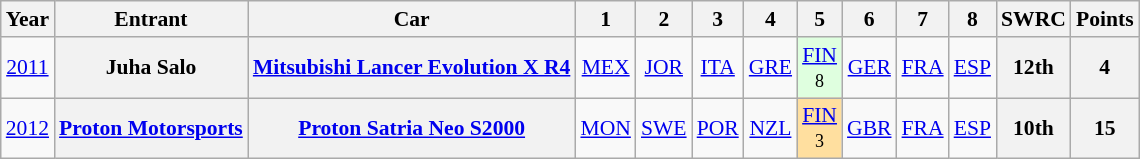<table class="wikitable" style="text-align:center; font-size:90%;">
<tr>
<th>Year</th>
<th>Entrant</th>
<th>Car</th>
<th>1</th>
<th>2</th>
<th>3</th>
<th>4</th>
<th>5</th>
<th>6</th>
<th>7</th>
<th>8</th>
<th>SWRC</th>
<th>Points</th>
</tr>
<tr>
<td><a href='#'>2011</a></td>
<th>Juha Salo</th>
<th><a href='#'>Mitsubishi Lancer Evolution X R4</a></th>
<td><a href='#'>MEX</a></td>
<td><a href='#'>JOR</a></td>
<td><a href='#'>ITA</a></td>
<td><a href='#'>GRE</a></td>
<td style="background:#DFFFDF;"><a href='#'>FIN</a><br><small>8</small></td>
<td><a href='#'>GER</a></td>
<td><a href='#'>FRA</a></td>
<td><a href='#'>ESP</a></td>
<th>12th</th>
<th>4</th>
</tr>
<tr>
<td><a href='#'>2012</a></td>
<th><a href='#'>Proton Motorsports</a></th>
<th><a href='#'>Proton Satria Neo S2000</a></th>
<td><a href='#'>MON</a></td>
<td><a href='#'>SWE</a></td>
<td><a href='#'>POR</a></td>
<td><a href='#'>NZL</a></td>
<td style="background:#FFDF9F;"><a href='#'>FIN</a><br><small>3</small></td>
<td><a href='#'>GBR</a></td>
<td><a href='#'>FRA</a></td>
<td><a href='#'>ESP</a></td>
<th>10th</th>
<th>15</th>
</tr>
</table>
